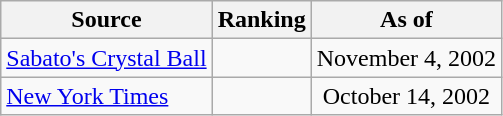<table class="wikitable" style="text-align:center">
<tr>
<th>Source</th>
<th>Ranking</th>
<th>As of</th>
</tr>
<tr>
<td align=left><a href='#'>Sabato's Crystal Ball</a></td>
<td></td>
<td>November 4, 2002</td>
</tr>
<tr>
<td align=left><a href='#'>New York Times</a></td>
<td></td>
<td>October 14, 2002</td>
</tr>
</table>
